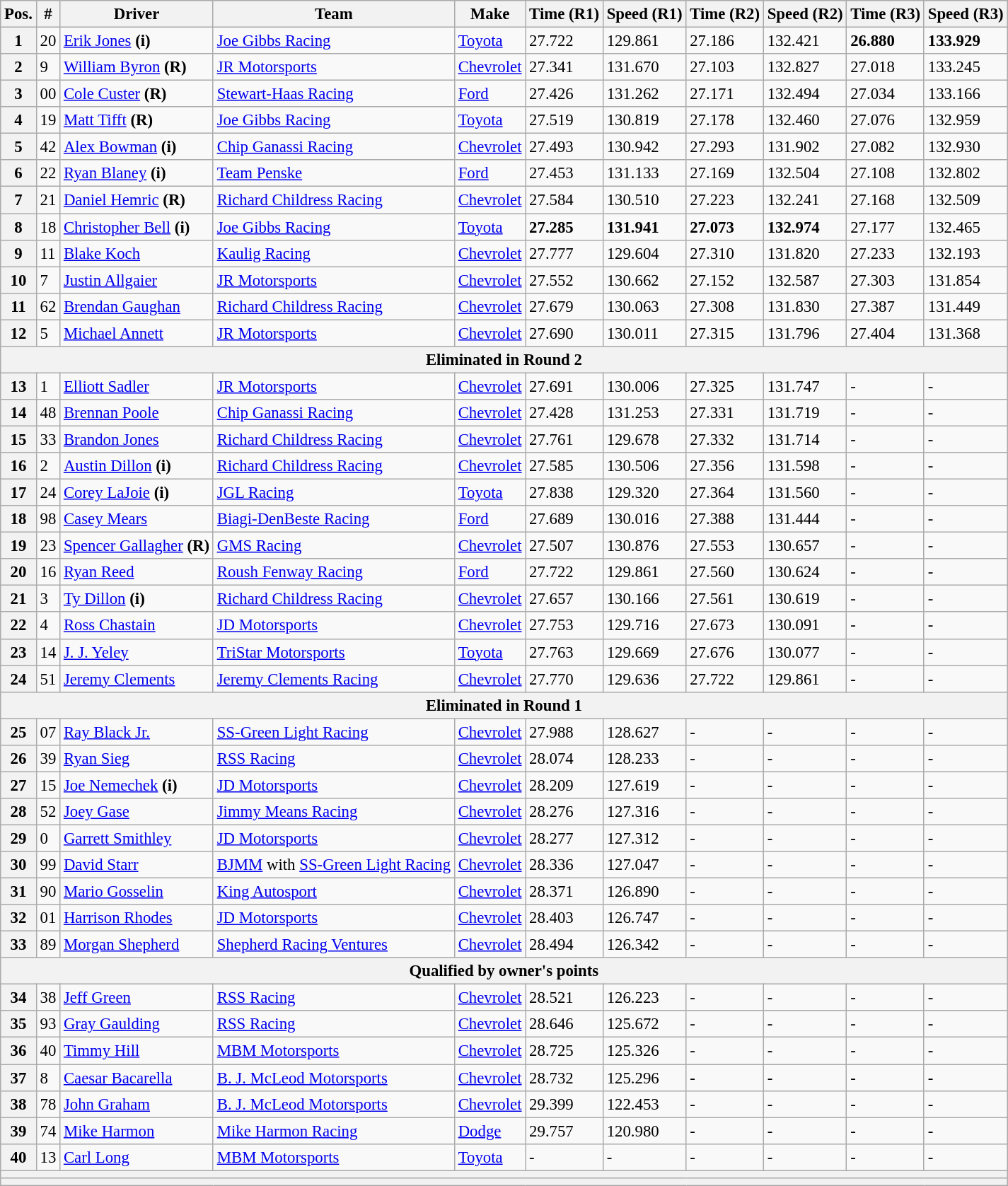<table class="wikitable" style="font-size:95%">
<tr>
<th>Pos.</th>
<th>#</th>
<th>Driver</th>
<th>Team</th>
<th>Make</th>
<th>Time (R1)</th>
<th>Speed (R1)</th>
<th>Time (R2)</th>
<th>Speed (R2)</th>
<th>Time (R3)</th>
<th>Speed (R3)</th>
</tr>
<tr>
<th>1</th>
<td>20</td>
<td><a href='#'>Erik Jones</a> <strong>(i)</strong></td>
<td><a href='#'>Joe Gibbs Racing</a></td>
<td><a href='#'>Toyota</a></td>
<td>27.722</td>
<td>129.861</td>
<td>27.186</td>
<td>132.421</td>
<td><strong>26.880</strong></td>
<td><strong>133.929</strong></td>
</tr>
<tr>
<th>2</th>
<td>9</td>
<td><a href='#'>William Byron</a> <strong>(R)</strong></td>
<td><a href='#'>JR Motorsports</a></td>
<td><a href='#'>Chevrolet</a></td>
<td>27.341</td>
<td>131.670</td>
<td>27.103</td>
<td>132.827</td>
<td>27.018</td>
<td>133.245</td>
</tr>
<tr>
<th>3</th>
<td>00</td>
<td><a href='#'>Cole Custer</a> <strong>(R)</strong></td>
<td><a href='#'>Stewart-Haas Racing</a></td>
<td><a href='#'>Ford</a></td>
<td>27.426</td>
<td>131.262</td>
<td>27.171</td>
<td>132.494</td>
<td>27.034</td>
<td>133.166</td>
</tr>
<tr>
<th>4</th>
<td>19</td>
<td><a href='#'>Matt Tifft</a> <strong>(R)</strong></td>
<td><a href='#'>Joe Gibbs Racing</a></td>
<td><a href='#'>Toyota</a></td>
<td>27.519</td>
<td>130.819</td>
<td>27.178</td>
<td>132.460</td>
<td>27.076</td>
<td>132.959</td>
</tr>
<tr>
<th>5</th>
<td>42</td>
<td><a href='#'>Alex Bowman</a> <strong>(i)</strong></td>
<td><a href='#'>Chip Ganassi Racing</a></td>
<td><a href='#'>Chevrolet</a></td>
<td>27.493</td>
<td>130.942</td>
<td>27.293</td>
<td>131.902</td>
<td>27.082</td>
<td>132.930</td>
</tr>
<tr>
<th>6</th>
<td>22</td>
<td><a href='#'>Ryan Blaney</a> <strong>(i)</strong></td>
<td><a href='#'>Team Penske</a></td>
<td><a href='#'>Ford</a></td>
<td>27.453</td>
<td>131.133</td>
<td>27.169</td>
<td>132.504</td>
<td>27.108</td>
<td>132.802</td>
</tr>
<tr>
<th>7</th>
<td>21</td>
<td><a href='#'>Daniel Hemric</a> <strong>(R)</strong></td>
<td><a href='#'>Richard Childress Racing</a></td>
<td><a href='#'>Chevrolet</a></td>
<td>27.584</td>
<td>130.510</td>
<td>27.223</td>
<td>132.241</td>
<td>27.168</td>
<td>132.509</td>
</tr>
<tr>
<th>8</th>
<td>18</td>
<td><a href='#'>Christopher Bell</a> <strong>(i)</strong></td>
<td><a href='#'>Joe Gibbs Racing</a></td>
<td><a href='#'>Toyota</a></td>
<td><strong>27.285</strong></td>
<td><strong>131.941</strong></td>
<td><strong>27.073</strong></td>
<td><strong>132.974</strong></td>
<td>27.177</td>
<td>132.465</td>
</tr>
<tr>
<th>9</th>
<td>11</td>
<td><a href='#'>Blake Koch</a></td>
<td><a href='#'>Kaulig Racing</a></td>
<td><a href='#'>Chevrolet</a></td>
<td>27.777</td>
<td>129.604</td>
<td>27.310</td>
<td>131.820</td>
<td>27.233</td>
<td>132.193</td>
</tr>
<tr>
<th>10</th>
<td>7</td>
<td><a href='#'>Justin Allgaier</a></td>
<td><a href='#'>JR Motorsports</a></td>
<td><a href='#'>Chevrolet</a></td>
<td>27.552</td>
<td>130.662</td>
<td>27.152</td>
<td>132.587</td>
<td>27.303</td>
<td>131.854</td>
</tr>
<tr>
<th>11</th>
<td>62</td>
<td><a href='#'>Brendan Gaughan</a></td>
<td><a href='#'>Richard Childress Racing</a></td>
<td><a href='#'>Chevrolet</a></td>
<td>27.679</td>
<td>130.063</td>
<td>27.308</td>
<td>131.830</td>
<td>27.387</td>
<td>131.449</td>
</tr>
<tr>
<th>12</th>
<td>5</td>
<td><a href='#'>Michael Annett</a></td>
<td><a href='#'>JR Motorsports</a></td>
<td><a href='#'>Chevrolet</a></td>
<td>27.690</td>
<td>130.011</td>
<td>27.315</td>
<td>131.796</td>
<td>27.404</td>
<td>131.368</td>
</tr>
<tr>
<th colspan="11">Eliminated in Round 2</th>
</tr>
<tr>
<th>13</th>
<td>1</td>
<td><a href='#'>Elliott Sadler</a></td>
<td><a href='#'>JR Motorsports</a></td>
<td><a href='#'>Chevrolet</a></td>
<td>27.691</td>
<td>130.006</td>
<td>27.325</td>
<td>131.747</td>
<td>-</td>
<td>-</td>
</tr>
<tr>
<th>14</th>
<td>48</td>
<td><a href='#'>Brennan Poole</a></td>
<td><a href='#'>Chip Ganassi Racing</a></td>
<td><a href='#'>Chevrolet</a></td>
<td>27.428</td>
<td>131.253</td>
<td>27.331</td>
<td>131.719</td>
<td>-</td>
<td>-</td>
</tr>
<tr>
<th>15</th>
<td>33</td>
<td><a href='#'>Brandon Jones</a></td>
<td><a href='#'>Richard Childress Racing</a></td>
<td><a href='#'>Chevrolet</a></td>
<td>27.761</td>
<td>129.678</td>
<td>27.332</td>
<td>131.714</td>
<td>-</td>
<td>-</td>
</tr>
<tr>
<th>16</th>
<td>2</td>
<td><a href='#'>Austin Dillon</a> <strong>(i)</strong></td>
<td><a href='#'>Richard Childress Racing</a></td>
<td><a href='#'>Chevrolet</a></td>
<td>27.585</td>
<td>130.506</td>
<td>27.356</td>
<td>131.598</td>
<td>-</td>
<td>-</td>
</tr>
<tr>
<th>17</th>
<td>24</td>
<td><a href='#'>Corey LaJoie</a> <strong>(i)</strong></td>
<td><a href='#'>JGL Racing</a></td>
<td><a href='#'>Toyota</a></td>
<td>27.838</td>
<td>129.320</td>
<td>27.364</td>
<td>131.560</td>
<td>-</td>
<td>-</td>
</tr>
<tr>
<th>18</th>
<td>98</td>
<td><a href='#'>Casey Mears</a></td>
<td><a href='#'>Biagi-DenBeste Racing</a></td>
<td><a href='#'>Ford</a></td>
<td>27.689</td>
<td>130.016</td>
<td>27.388</td>
<td>131.444</td>
<td>-</td>
<td>-</td>
</tr>
<tr>
<th>19</th>
<td>23</td>
<td><a href='#'>Spencer Gallagher</a> <strong>(R)</strong></td>
<td><a href='#'>GMS Racing</a></td>
<td><a href='#'>Chevrolet</a></td>
<td>27.507</td>
<td>130.876</td>
<td>27.553</td>
<td>130.657</td>
<td>-</td>
<td>-</td>
</tr>
<tr>
<th>20</th>
<td>16</td>
<td><a href='#'>Ryan Reed</a></td>
<td><a href='#'>Roush Fenway Racing</a></td>
<td><a href='#'>Ford</a></td>
<td>27.722</td>
<td>129.861</td>
<td>27.560</td>
<td>130.624</td>
<td>-</td>
<td>-</td>
</tr>
<tr>
<th>21</th>
<td>3</td>
<td><a href='#'>Ty Dillon</a> <strong>(i)</strong></td>
<td><a href='#'>Richard Childress Racing</a></td>
<td><a href='#'>Chevrolet</a></td>
<td>27.657</td>
<td>130.166</td>
<td>27.561</td>
<td>130.619</td>
<td>-</td>
<td>-</td>
</tr>
<tr>
<th>22</th>
<td>4</td>
<td><a href='#'>Ross Chastain</a></td>
<td><a href='#'>JD Motorsports</a></td>
<td><a href='#'>Chevrolet</a></td>
<td>27.753</td>
<td>129.716</td>
<td>27.673</td>
<td>130.091</td>
<td>-</td>
<td>-</td>
</tr>
<tr>
<th>23</th>
<td>14</td>
<td><a href='#'>J. J. Yeley</a></td>
<td><a href='#'>TriStar Motorsports</a></td>
<td><a href='#'>Toyota</a></td>
<td>27.763</td>
<td>129.669</td>
<td>27.676</td>
<td>130.077</td>
<td>-</td>
<td>-</td>
</tr>
<tr>
<th>24</th>
<td>51</td>
<td><a href='#'>Jeremy Clements</a></td>
<td><a href='#'>Jeremy Clements Racing</a></td>
<td><a href='#'>Chevrolet</a></td>
<td>27.770</td>
<td>129.636</td>
<td>27.722</td>
<td>129.861</td>
<td>-</td>
<td>-</td>
</tr>
<tr>
<th colspan="11">Eliminated in Round 1</th>
</tr>
<tr>
<th>25</th>
<td>07</td>
<td><a href='#'>Ray Black Jr.</a></td>
<td><a href='#'>SS-Green Light Racing</a></td>
<td><a href='#'>Chevrolet</a></td>
<td>27.988</td>
<td>128.627</td>
<td>-</td>
<td>-</td>
<td>-</td>
<td>-</td>
</tr>
<tr>
<th>26</th>
<td>39</td>
<td><a href='#'>Ryan Sieg</a></td>
<td><a href='#'>RSS Racing</a></td>
<td><a href='#'>Chevrolet</a></td>
<td>28.074</td>
<td>128.233</td>
<td>-</td>
<td>-</td>
<td>-</td>
<td>-</td>
</tr>
<tr>
<th>27</th>
<td>15</td>
<td><a href='#'>Joe Nemechek</a> <strong>(i)</strong></td>
<td><a href='#'>JD Motorsports</a></td>
<td><a href='#'>Chevrolet</a></td>
<td>28.209</td>
<td>127.619</td>
<td>-</td>
<td>-</td>
<td>-</td>
<td>-</td>
</tr>
<tr>
<th>28</th>
<td>52</td>
<td><a href='#'>Joey Gase</a></td>
<td><a href='#'>Jimmy Means Racing</a></td>
<td><a href='#'>Chevrolet</a></td>
<td>28.276</td>
<td>127.316</td>
<td>-</td>
<td>-</td>
<td>-</td>
<td>-</td>
</tr>
<tr>
<th>29</th>
<td>0</td>
<td><a href='#'>Garrett Smithley</a></td>
<td><a href='#'>JD Motorsports</a></td>
<td><a href='#'>Chevrolet</a></td>
<td>28.277</td>
<td>127.312</td>
<td>-</td>
<td>-</td>
<td>-</td>
<td>-</td>
</tr>
<tr>
<th>30</th>
<td>99</td>
<td><a href='#'>David Starr</a></td>
<td><a href='#'>BJMM</a> with <a href='#'>SS-Green Light Racing</a></td>
<td><a href='#'>Chevrolet</a></td>
<td>28.336</td>
<td>127.047</td>
<td>-</td>
<td>-</td>
<td>-</td>
<td>-</td>
</tr>
<tr>
<th>31</th>
<td>90</td>
<td><a href='#'>Mario Gosselin</a></td>
<td><a href='#'>King Autosport</a></td>
<td><a href='#'>Chevrolet</a></td>
<td>28.371</td>
<td>126.890</td>
<td>-</td>
<td>-</td>
<td>-</td>
<td>-</td>
</tr>
<tr>
<th>32</th>
<td>01</td>
<td><a href='#'>Harrison Rhodes</a></td>
<td><a href='#'>JD Motorsports</a></td>
<td><a href='#'>Chevrolet</a></td>
<td>28.403</td>
<td>126.747</td>
<td>-</td>
<td>-</td>
<td>-</td>
<td>-</td>
</tr>
<tr>
<th>33</th>
<td>89</td>
<td><a href='#'>Morgan Shepherd</a></td>
<td><a href='#'>Shepherd Racing Ventures</a></td>
<td><a href='#'>Chevrolet</a></td>
<td>28.494</td>
<td>126.342</td>
<td>-</td>
<td>-</td>
<td>-</td>
<td>-</td>
</tr>
<tr>
<th colspan="11">Qualified by owner's points</th>
</tr>
<tr>
<th>34</th>
<td>38</td>
<td><a href='#'>Jeff Green</a></td>
<td><a href='#'>RSS Racing</a></td>
<td><a href='#'>Chevrolet</a></td>
<td>28.521</td>
<td>126.223</td>
<td>-</td>
<td>-</td>
<td>-</td>
<td>-</td>
</tr>
<tr>
<th>35</th>
<td>93</td>
<td><a href='#'>Gray Gaulding</a></td>
<td><a href='#'>RSS Racing</a></td>
<td><a href='#'>Chevrolet</a></td>
<td>28.646</td>
<td>125.672</td>
<td>-</td>
<td>-</td>
<td>-</td>
<td>-</td>
</tr>
<tr>
<th>36</th>
<td>40</td>
<td><a href='#'>Timmy Hill</a></td>
<td><a href='#'>MBM Motorsports</a></td>
<td><a href='#'>Chevrolet</a></td>
<td>28.725</td>
<td>125.326</td>
<td>-</td>
<td>-</td>
<td>-</td>
<td>-</td>
</tr>
<tr>
<th>37</th>
<td>8</td>
<td><a href='#'>Caesar Bacarella</a></td>
<td><a href='#'>B. J. McLeod Motorsports</a></td>
<td><a href='#'>Chevrolet</a></td>
<td>28.732</td>
<td>125.296</td>
<td>-</td>
<td>-</td>
<td>-</td>
<td>-</td>
</tr>
<tr>
<th>38</th>
<td>78</td>
<td><a href='#'>John Graham</a></td>
<td><a href='#'>B. J. McLeod Motorsports</a></td>
<td><a href='#'>Chevrolet</a></td>
<td>29.399</td>
<td>122.453</td>
<td>-</td>
<td>-</td>
<td>-</td>
<td>-</td>
</tr>
<tr>
<th>39</th>
<td>74</td>
<td><a href='#'>Mike Harmon</a></td>
<td><a href='#'>Mike Harmon Racing</a></td>
<td><a href='#'>Dodge</a></td>
<td>29.757</td>
<td>120.980</td>
<td>-</td>
<td>-</td>
<td>-</td>
<td>-</td>
</tr>
<tr>
<th>40</th>
<td>13</td>
<td><a href='#'>Carl Long</a></td>
<td><a href='#'>MBM Motorsports</a></td>
<td><a href='#'>Toyota</a></td>
<td>-</td>
<td>-</td>
<td>-</td>
<td>-</td>
<td>-</td>
<td>-</td>
</tr>
<tr>
<th colspan="11"></th>
</tr>
<tr>
<th colspan="11"></th>
</tr>
</table>
